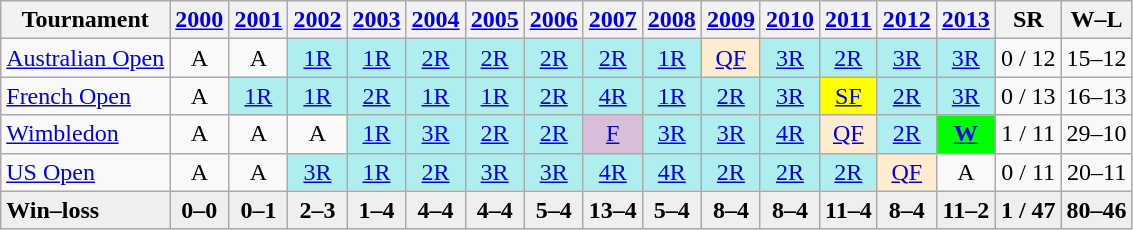<table class=wikitable style=text-align:center>
<tr>
<th>Tournament</th>
<th><a href='#'>2000</a></th>
<th><a href='#'>2001</a></th>
<th><a href='#'>2002</a></th>
<th><a href='#'>2003</a></th>
<th><a href='#'>2004</a></th>
<th><a href='#'>2005</a></th>
<th><a href='#'>2006</a></th>
<th><a href='#'>2007</a></th>
<th><a href='#'>2008</a></th>
<th><a href='#'>2009</a></th>
<th><a href='#'>2010</a></th>
<th><a href='#'>2011</a></th>
<th><a href='#'>2012</a></th>
<th><a href='#'>2013</a></th>
<th>SR</th>
<th>W–L</th>
</tr>
<tr>
<td align=left><a href='#'>Australian Open</a></td>
<td>A</td>
<td>A</td>
<td bgcolor=afeeee><a href='#'>1R</a></td>
<td bgcolor=afeeee><a href='#'>1R</a></td>
<td bgcolor=afeeee><a href='#'>2R</a></td>
<td bgcolor=afeeee><a href='#'>2R</a></td>
<td bgcolor=afeeee><a href='#'>2R</a></td>
<td bgcolor=afeeee><a href='#'>2R</a></td>
<td bgcolor=afeeee><a href='#'>1R</a></td>
<td bgcolor=ffebcd><a href='#'>QF</a></td>
<td bgcolor=afeeee><a href='#'>3R</a></td>
<td bgcolor=afeeee><a href='#'>2R</a></td>
<td bgcolor=afeeee><a href='#'>3R</a></td>
<td bgcolor=afeeee><a href='#'>3R</a></td>
<td>0 / 12</td>
<td>15–12</td>
</tr>
<tr>
<td align=left><a href='#'>French Open</a></td>
<td>A</td>
<td bgcolor=afeeee><a href='#'>1R</a></td>
<td bgcolor=afeeee><a href='#'>1R</a></td>
<td bgcolor=afeeee><a href='#'>2R</a></td>
<td bgcolor=afeeee><a href='#'>1R</a></td>
<td bgcolor=afeeee><a href='#'>1R</a></td>
<td bgcolor=afeeee><a href='#'>2R</a></td>
<td bgcolor=afeeee><a href='#'>4R</a></td>
<td bgcolor=afeeee><a href='#'>1R</a></td>
<td bgcolor=afeeee><a href='#'>2R</a></td>
<td bgcolor=afeeee><a href='#'>3R</a></td>
<td style="background:yellow;"><a href='#'>SF</a></td>
<td bgcolor=afeeee><a href='#'>2R</a></td>
<td bgcolor=afeeee><a href='#'>3R</a></td>
<td>0 / 13</td>
<td>16–13</td>
</tr>
<tr>
<td align=left><a href='#'>Wimbledon</a></td>
<td>A</td>
<td>A</td>
<td>A</td>
<td bgcolor=afeeee><a href='#'>1R</a></td>
<td bgcolor=afeeee><a href='#'>3R</a></td>
<td bgcolor=afeeee><a href='#'>2R</a></td>
<td bgcolor=afeeee><a href='#'>2R</a></td>
<td style="background:thistle;"><a href='#'>F</a></td>
<td bgcolor=afeeee><a href='#'>3R</a></td>
<td bgcolor=afeeee><a href='#'>3R</a></td>
<td bgcolor=afeeee><a href='#'>4R</a></td>
<td bgcolor=ffebcd><a href='#'>QF</a></td>
<td bgcolor=afeeee><a href='#'>2R</a></td>
<td bgcolor=lime><a href='#'><strong>W</strong></a></td>
<td>1 / 11</td>
<td>29–10</td>
</tr>
<tr>
<td align=left><a href='#'>US Open</a></td>
<td>A</td>
<td>A</td>
<td bgcolor=afeeee><a href='#'>3R</a></td>
<td bgcolor=afeeee><a href='#'>1R</a></td>
<td bgcolor=afeeee><a href='#'>2R</a></td>
<td bgcolor=afeeee><a href='#'>3R</a></td>
<td bgcolor=afeeee><a href='#'>3R</a></td>
<td bgcolor=afeeee><a href='#'>4R</a></td>
<td bgcolor=afeeee><a href='#'>4R</a></td>
<td bgcolor=afeeee><a href='#'>2R</a></td>
<td bgcolor=afeeee><a href='#'>2R</a></td>
<td bgcolor=afeeee><a href='#'>2R</a></td>
<td bgcolor=ffebcd><a href='#'>QF</a></td>
<td>A</td>
<td>0 / 11</td>
<td>20–11</td>
</tr>
<tr style="font-weight:bold; background:#efefef;">
<td style=text-align:left>Win–loss</td>
<td>0–0</td>
<td>0–1</td>
<td>2–3</td>
<td>1–4</td>
<td>4–4</td>
<td>4–4</td>
<td>5–4</td>
<td>13–4</td>
<td>5–4</td>
<td>8–4</td>
<td>8–4</td>
<td>11–4</td>
<td>8–4</td>
<td>11–2</td>
<td>1 / 47</td>
<td>80–46</td>
</tr>
</table>
